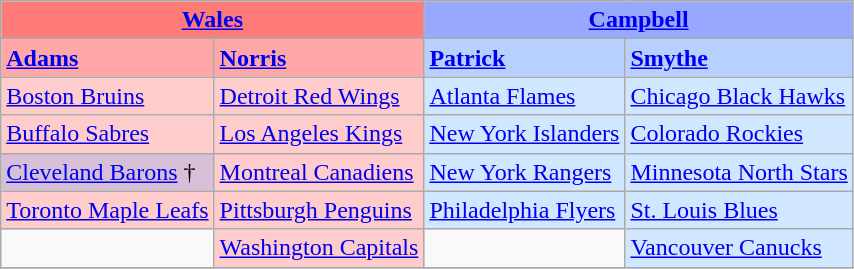<table class="wikitable">
<tr>
<th colspan="2" style="background-color: #FF7B77;"><strong><a href='#'>Wales</a></strong></th>
<th colspan="2" style="background-color: #99A8FF;"><strong><a href='#'>Campbell</a></strong></th>
</tr>
<tr>
<td style="background-color: #FFA7A7;"><strong><a href='#'>Adams</a></strong></td>
<td style="background-color: #FFA7A7;"><strong><a href='#'>Norris</a></strong></td>
<td style="background-color: #B7D0FF;"><strong><a href='#'>Patrick</a></strong></td>
<td style="background-color: #B7D0FF;"><strong><a href='#'>Smythe</a></strong></td>
</tr>
<tr>
<td style="background-color: #FFCCCC;"><a href='#'>Boston Bruins</a></td>
<td style="background-color: #FFCCCC;"><a href='#'>Detroit Red Wings</a></td>
<td style="background-color: #D0E7FF;"><a href='#'>Atlanta Flames</a></td>
<td style="background-color: #D0E7FF;"><a href='#'>Chicago Black Hawks</a></td>
</tr>
<tr>
<td style="background-color: #FFCCCC;"><a href='#'>Buffalo Sabres</a></td>
<td style="background-color: #FFCCCC;"><a href='#'>Los Angeles Kings</a></td>
<td style="background-color: #D0E7FF;"><a href='#'>New York Islanders</a></td>
<td style="background-color: #D0E7FF;"><a href='#'>Colorado Rockies</a></td>
</tr>
<tr>
<td style="background-color: #D8BFD8;"><a href='#'>Cleveland Barons</a> †</td>
<td style="background-color: #FFCCCC;"><a href='#'>Montreal Canadiens</a></td>
<td style="background-color: #D0E7FF;"><a href='#'>New York Rangers</a></td>
<td style="background-color: #D0E7FF;"><a href='#'>Minnesota North Stars</a></td>
</tr>
<tr>
<td style="background-color: #FFCCCC;"><a href='#'>Toronto Maple Leafs</a></td>
<td style="background-color: #FFCCCC;"><a href='#'>Pittsburgh Penguins</a></td>
<td style="background-color: #D0E7FF;"><a href='#'>Philadelphia Flyers</a></td>
<td style="background-color: #D0E7FF;"><a href='#'>St. Louis Blues</a></td>
</tr>
<tr>
<td> </td>
<td style="background-color: #FFCCCC;"><a href='#'>Washington Capitals</a></td>
<td> </td>
<td style="background-color: #D0E7FF;"><a href='#'>Vancouver Canucks</a></td>
</tr>
<tr>
</tr>
</table>
